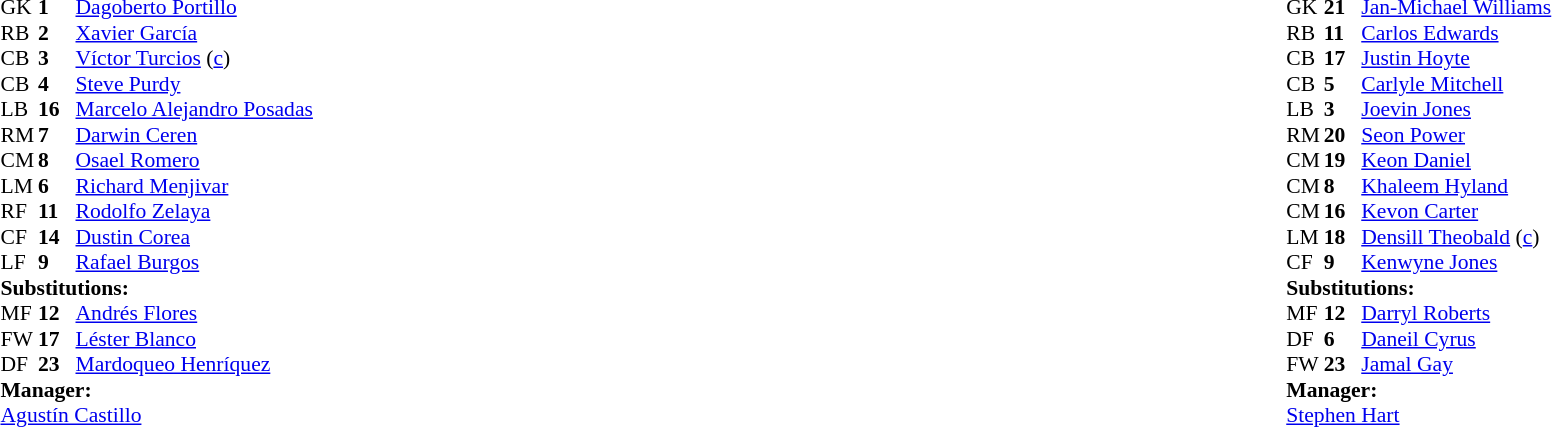<table width="100%">
<tr>
<td valign="top" width="50%"><br><table style="font-size: 90%" cellspacing="0" cellpadding="0">
<tr>
<th width="25"></th>
<th width="25"></th>
</tr>
<tr>
<td>GK</td>
<td><strong>1</strong></td>
<td><a href='#'>Dagoberto Portillo</a></td>
</tr>
<tr>
<td>RB</td>
<td><strong>2</strong></td>
<td><a href='#'>Xavier García</a></td>
</tr>
<tr>
<td>CB</td>
<td><strong>3</strong></td>
<td><a href='#'>Víctor Turcios</a> (<a href='#'>c</a>)</td>
</tr>
<tr>
<td>CB</td>
<td><strong>4</strong></td>
<td><a href='#'>Steve Purdy</a></td>
<td></td>
<td></td>
</tr>
<tr>
<td>LB</td>
<td><strong>16</strong></td>
<td><a href='#'>Marcelo Alejandro Posadas</a></td>
</tr>
<tr>
<td>RM</td>
<td><strong>7</strong></td>
<td><a href='#'>Darwin Ceren</a></td>
</tr>
<tr>
<td>CM</td>
<td><strong>8</strong></td>
<td><a href='#'>Osael Romero</a></td>
</tr>
<tr>
<td>LM</td>
<td><strong>6</strong></td>
<td><a href='#'>Richard Menjivar</a></td>
</tr>
<tr>
<td>RF</td>
<td><strong>11</strong></td>
<td><a href='#'>Rodolfo Zelaya</a></td>
</tr>
<tr>
<td>CF</td>
<td><strong>14</strong></td>
<td><a href='#'>Dustin Corea</a></td>
<td></td>
<td></td>
</tr>
<tr>
<td>LF</td>
<td><strong>9</strong></td>
<td><a href='#'>Rafael Burgos</a></td>
<td></td>
<td></td>
</tr>
<tr>
<td colspan=3><strong>Substitutions:</strong></td>
</tr>
<tr>
<td>MF</td>
<td><strong>12</strong></td>
<td><a href='#'>Andrés Flores</a></td>
<td></td>
<td></td>
</tr>
<tr>
<td>FW</td>
<td><strong>17</strong></td>
<td><a href='#'>Léster Blanco</a></td>
<td></td>
<td></td>
</tr>
<tr>
<td>DF</td>
<td><strong>23</strong></td>
<td><a href='#'>Mardoqueo Henríquez</a></td>
<td></td>
<td></td>
</tr>
<tr>
<td colspan=3><strong>Manager:</strong></td>
</tr>
<tr>
<td colspan=3> <a href='#'>Agustín Castillo</a></td>
</tr>
</table>
</td>
<td valign="top"></td>
<td valign="top" width="50%"><br><table style="font-size: 90%" cellspacing="0" cellpadding="0" align="center">
<tr>
<th width=25></th>
<th width=25></th>
</tr>
<tr>
<td>GK</td>
<td><strong>21</strong></td>
<td><a href='#'>Jan-Michael Williams</a></td>
</tr>
<tr>
<td>RB</td>
<td><strong>11</strong></td>
<td><a href='#'>Carlos Edwards</a></td>
</tr>
<tr>
<td>CB</td>
<td><strong>17</strong></td>
<td><a href='#'>Justin Hoyte</a></td>
</tr>
<tr>
<td>CB</td>
<td><strong>5</strong></td>
<td><a href='#'>Carlyle Mitchell</a></td>
<td></td>
<td></td>
</tr>
<tr>
<td>LB</td>
<td><strong>3</strong></td>
<td><a href='#'>Joevin Jones</a></td>
</tr>
<tr>
<td>RM</td>
<td><strong>20</strong></td>
<td><a href='#'>Seon Power</a></td>
</tr>
<tr>
<td>CM</td>
<td><strong>19</strong></td>
<td><a href='#'>Keon Daniel</a></td>
<td></td>
<td></td>
</tr>
<tr>
<td>CM</td>
<td><strong>8</strong></td>
<td><a href='#'>Khaleem Hyland</a></td>
</tr>
<tr>
<td>CM</td>
<td><strong>16</strong></td>
<td><a href='#'>Kevon Carter</a></td>
<td></td>
<td></td>
</tr>
<tr>
<td>LM</td>
<td><strong>18</strong></td>
<td><a href='#'>Densill Theobald</a> (<a href='#'>c</a>)</td>
</tr>
<tr>
<td>CF</td>
<td><strong>9</strong></td>
<td><a href='#'>Kenwyne Jones</a></td>
<td></td>
</tr>
<tr>
<td colspan=3><strong>Substitutions:</strong></td>
</tr>
<tr>
<td>MF</td>
<td><strong>12</strong></td>
<td><a href='#'>Darryl Roberts</a></td>
<td></td>
<td></td>
</tr>
<tr>
<td>DF</td>
<td><strong>6</strong></td>
<td><a href='#'>Daneil Cyrus</a></td>
<td></td>
<td></td>
</tr>
<tr>
<td>FW</td>
<td><strong>23</strong></td>
<td><a href='#'>Jamal Gay</a></td>
<td></td>
<td></td>
</tr>
<tr>
<td colspan=3><strong>Manager:</strong></td>
</tr>
<tr>
<td colspan=3><a href='#'>Stephen Hart</a></td>
</tr>
</table>
</td>
</tr>
</table>
